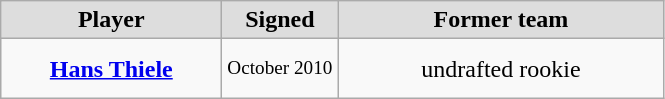<table class="wikitable" style="text-align: center">
<tr align="center" bgcolor="#dddddd">
<td style="width:140px"><strong>Player</strong></td>
<td style="width:70px"><strong>Signed</strong></td>
<td style="width:210px"><strong>Former team</strong></td>
</tr>
<tr style="height:40px">
<td><strong><a href='#'>Hans Thiele</a></strong></td>
<td style="font-size: 80%">October 2010</td>
<td>undrafted rookie</td>
</tr>
</table>
